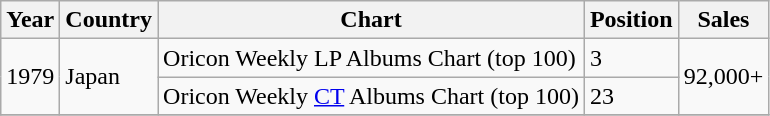<table class="wikitable">
<tr>
<th>Year</th>
<th>Country</th>
<th>Chart</th>
<th>Position</th>
<th>Sales</th>
</tr>
<tr>
<td rowspan=2>1979</td>
<td rowspan=2>Japan</td>
<td>Oricon Weekly LP Albums Chart (top 100)</td>
<td>3</td>
<td rowspan=2>92,000+</td>
</tr>
<tr>
<td>Oricon Weekly <a href='#'>CT</a> Albums Chart (top 100)</td>
<td>23</td>
</tr>
<tr>
</tr>
</table>
